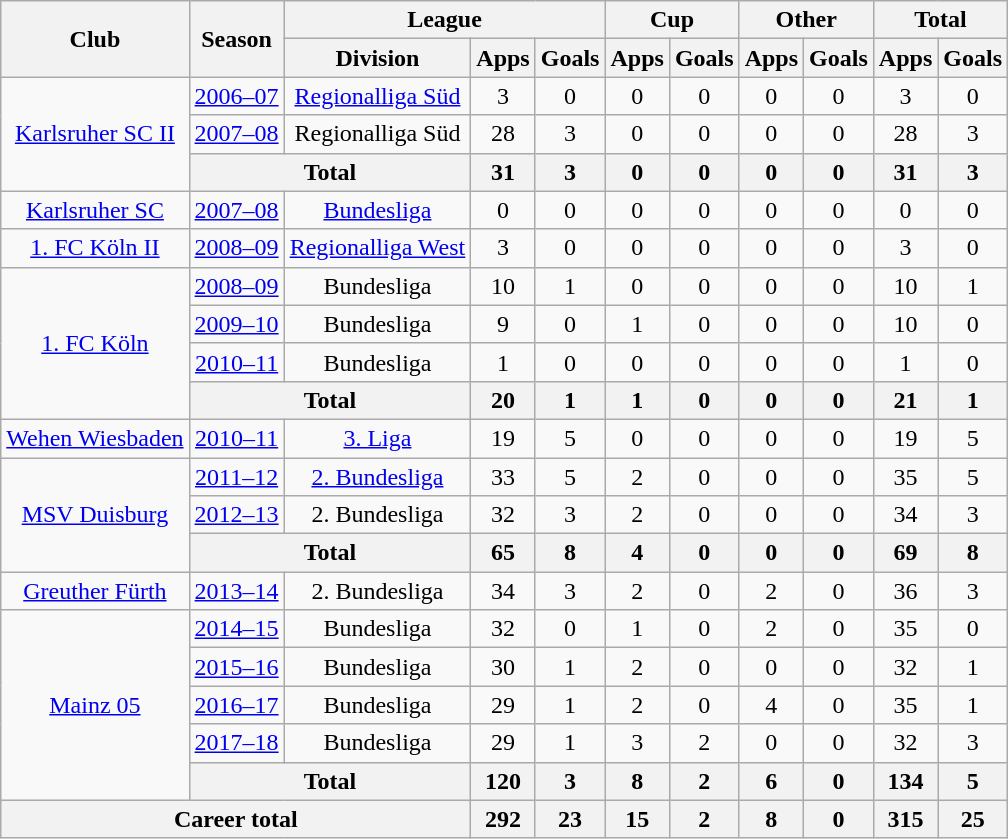<table class="wikitable" style="text-align: center">
<tr>
<th rowspan="2">Club</th>
<th rowspan="2">Season</th>
<th colspan="3">League</th>
<th colspan="2">Cup</th>
<th colspan="2">Other</th>
<th colspan="2">Total</th>
</tr>
<tr>
<th>Division</th>
<th>Apps</th>
<th>Goals</th>
<th>Apps</th>
<th>Goals</th>
<th>Apps</th>
<th>Goals</th>
<th>Apps</th>
<th>Goals</th>
</tr>
<tr>
<td rowspan="3"><a href='#'>Karlsruher SC II</a></td>
<td><a href='#'>2006–07</a></td>
<td><a href='#'>Regionalliga Süd</a></td>
<td>3</td>
<td>0</td>
<td>0</td>
<td>0</td>
<td>0</td>
<td>0</td>
<td>3</td>
<td>0</td>
</tr>
<tr>
<td><a href='#'>2007–08</a></td>
<td>Regionalliga Süd</td>
<td>28</td>
<td>3</td>
<td>0</td>
<td>0</td>
<td>0</td>
<td>0</td>
<td>28</td>
<td>3</td>
</tr>
<tr>
<th colspan="2">Total</th>
<th>31</th>
<th>3</th>
<th>0</th>
<th>0</th>
<th>0</th>
<th>0</th>
<th>31</th>
<th>3</th>
</tr>
<tr>
<td><a href='#'>Karlsruher SC</a></td>
<td><a href='#'>2007–08</a></td>
<td><a href='#'>Bundesliga</a></td>
<td>0</td>
<td>0</td>
<td>0</td>
<td>0</td>
<td>0</td>
<td>0</td>
<td>0</td>
<td>0</td>
</tr>
<tr>
<td><a href='#'>1. FC Köln II</a></td>
<td><a href='#'>2008–09</a></td>
<td><a href='#'>Regionalliga West</a></td>
<td>3</td>
<td>0</td>
<td>0</td>
<td>0</td>
<td>0</td>
<td>0</td>
<td>3</td>
<td>0</td>
</tr>
<tr>
<td rowspan="4"><a href='#'>1. FC Köln</a></td>
<td><a href='#'>2008–09</a></td>
<td>Bundesliga</td>
<td>10</td>
<td>1</td>
<td>0</td>
<td>0</td>
<td>0</td>
<td>0</td>
<td>10</td>
<td>1</td>
</tr>
<tr>
<td><a href='#'>2009–10</a></td>
<td>Bundesliga</td>
<td>9</td>
<td>0</td>
<td>1</td>
<td>0</td>
<td>0</td>
<td>0</td>
<td>10</td>
<td>0</td>
</tr>
<tr>
<td><a href='#'>2010–11</a></td>
<td>Bundesliga</td>
<td>1</td>
<td>0</td>
<td>0</td>
<td>0</td>
<td>0</td>
<td>0</td>
<td>1</td>
<td>0</td>
</tr>
<tr>
<th colspan="2">Total</th>
<th>20</th>
<th>1</th>
<th>1</th>
<th>0</th>
<th>0</th>
<th>0</th>
<th>21</th>
<th>1</th>
</tr>
<tr>
<td><a href='#'>Wehen Wiesbaden</a></td>
<td><a href='#'>2010–11</a></td>
<td><a href='#'>3. Liga</a></td>
<td>19</td>
<td>5</td>
<td>0</td>
<td>0</td>
<td>0</td>
<td>0</td>
<td>19</td>
<td>5</td>
</tr>
<tr>
<td rowspan="3"><a href='#'>MSV Duisburg</a></td>
<td><a href='#'>2011–12</a></td>
<td><a href='#'>2. Bundesliga</a></td>
<td>33</td>
<td>5</td>
<td>2</td>
<td>0</td>
<td>0</td>
<td>0</td>
<td>35</td>
<td>5</td>
</tr>
<tr>
<td><a href='#'>2012–13</a></td>
<td>2. Bundesliga</td>
<td>32</td>
<td>3</td>
<td>2</td>
<td>0</td>
<td>0</td>
<td>0</td>
<td>34</td>
<td>3</td>
</tr>
<tr>
<th colspan="2">Total</th>
<th>65</th>
<th>8</th>
<th>4</th>
<th>0</th>
<th>0</th>
<th>0</th>
<th>69</th>
<th>8</th>
</tr>
<tr>
<td><a href='#'>Greuther Fürth</a></td>
<td><a href='#'>2013–14</a></td>
<td>2. Bundesliga</td>
<td>34</td>
<td>3</td>
<td>2</td>
<td>0</td>
<td>2</td>
<td>0</td>
<td>36</td>
<td>3</td>
</tr>
<tr>
<td rowspan="5"><a href='#'>Mainz 05</a></td>
<td><a href='#'>2014–15</a></td>
<td>Bundesliga</td>
<td>32</td>
<td>0</td>
<td>1</td>
<td>0</td>
<td>2</td>
<td>0</td>
<td>35</td>
<td>0</td>
</tr>
<tr>
<td><a href='#'>2015–16</a></td>
<td>Bundesliga</td>
<td>30</td>
<td>1</td>
<td>2</td>
<td>0</td>
<td>0</td>
<td>0</td>
<td>32</td>
<td>1</td>
</tr>
<tr>
<td><a href='#'>2016–17</a></td>
<td>Bundesliga</td>
<td>29</td>
<td>1</td>
<td>2</td>
<td>0</td>
<td>4</td>
<td>0</td>
<td>35</td>
<td>1</td>
</tr>
<tr>
<td><a href='#'>2017–18</a></td>
<td>Bundesliga</td>
<td>29</td>
<td>1</td>
<td>3</td>
<td>2</td>
<td>0</td>
<td>0</td>
<td>32</td>
<td>3</td>
</tr>
<tr>
<th colspan="2">Total</th>
<th>120</th>
<th>3</th>
<th>8</th>
<th>2</th>
<th>6</th>
<th>0</th>
<th>134</th>
<th>5</th>
</tr>
<tr>
<th colspan="3">Career total</th>
<th>292</th>
<th>23</th>
<th>15</th>
<th>2</th>
<th>8</th>
<th>0</th>
<th>315</th>
<th>25</th>
</tr>
</table>
